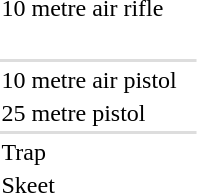<table>
<tr>
<td>10 metre air rifle <br></td>
<td></td>
<td></td>
<td></td>
</tr>
<tr>
<td><br></td>
<td></td>
<td></td>
<td></td>
</tr>
<tr bgcolor=#DDDDDD>
<td colspan=7></td>
</tr>
<tr>
<td>10 metre air pistol <br></td>
<td></td>
<td></td>
<td></td>
</tr>
<tr>
<td>25 metre pistol <br></td>
<td></td>
<td></td>
<td></td>
</tr>
<tr bgcolor=#DDDDDD>
<td colspan=7></td>
</tr>
<tr>
<td>Trap <br></td>
<td></td>
<td></td>
<td></td>
</tr>
<tr>
<td>Skeet <br></td>
<td></td>
<td></td>
<td></td>
</tr>
</table>
